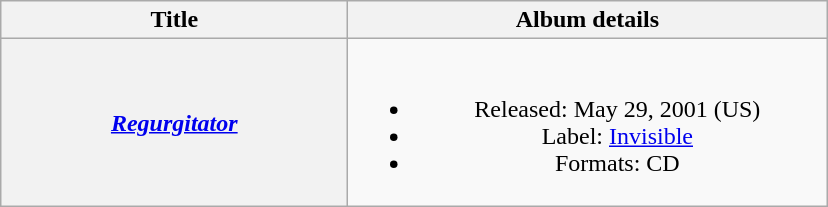<table class="wikitable plainrowheaders" style="text-align:center;">
<tr>
<th scope="col" rowspan="1" style="width:14em;">Title</th>
<th scope="col" rowspan="1" style="width:19.5em;">Album details</th>
</tr>
<tr>
<th scope="row"><em><a href='#'>Regurgitator</a></em></th>
<td><br><ul><li>Released: May 29, 2001 <span>(US)</span></li><li>Label: <a href='#'>Invisible</a></li><li>Formats: CD</li></ul></td>
</tr>
</table>
